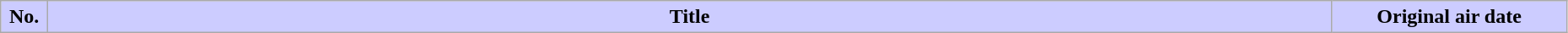<table class="wikitable" width="98%">
<tr>
<th style="background: #CCF" width="3%">No.</th>
<th style="background: #CCF;">Title</th>
<th style="background: #CCF" width="15%">Original air date<br>























</th>
</tr>
</table>
